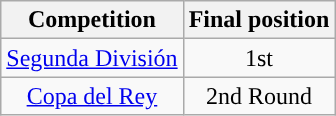<table class="wikitable" style="font-size:100%; text-align:center">
<tr>
<th>Competition</th>
<th>Final position</th>
</tr>
<tr style="background:">
<td><a href='#'>Segunda División</a></td>
<td>1st</td>
</tr>
<tr style="background:">
<td><a href='#'>Copa del Rey</a></td>
<td>2nd Round</td>
</tr>
</table>
